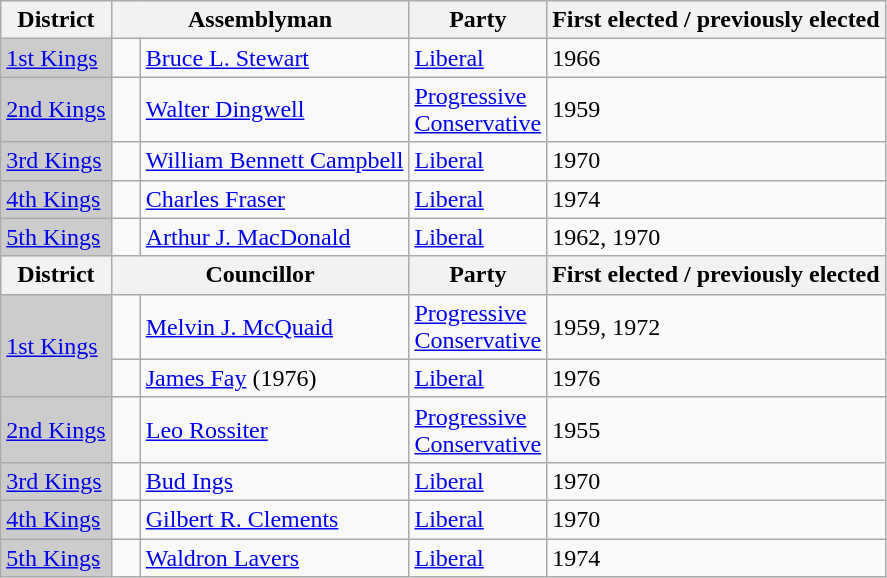<table class="wikitable sortable">
<tr>
<th>District</th>
<th colspan="2">Assemblyman</th>
<th>Party</th>
<th>First elected / previously elected</th>
</tr>
<tr>
<td bgcolor="CCCCCC"><a href='#'>1st Kings</a></td>
<td>   </td>
<td><a href='#'>Bruce L. Stewart</a></td>
<td><a href='#'>Liberal</a></td>
<td>1966</td>
</tr>
<tr>
<td bgcolor="CCCCCC"><a href='#'>2nd Kings</a></td>
<td>   </td>
<td><a href='#'>Walter Dingwell</a></td>
<td><a href='#'>Progressive <br> Conservative</a></td>
<td>1959</td>
</tr>
<tr>
<td bgcolor="CCCCCC"><a href='#'>3rd Kings</a></td>
<td>   </td>
<td><a href='#'>William Bennett Campbell</a></td>
<td><a href='#'>Liberal</a></td>
<td>1970</td>
</tr>
<tr>
<td bgcolor="CCCCCC"><a href='#'>4th Kings</a></td>
<td>   </td>
<td><a href='#'>Charles Fraser</a></td>
<td><a href='#'>Liberal</a></td>
<td>1974</td>
</tr>
<tr>
<td bgcolor="CCCCCC"><a href='#'>5th Kings</a></td>
<td>   </td>
<td><a href='#'>Arthur J. MacDonald</a></td>
<td><a href='#'>Liberal</a></td>
<td>1962, 1970</td>
</tr>
<tr>
<th>District</th>
<th colspan="2">Councillor</th>
<th>Party</th>
<th>First elected / previously elected</th>
</tr>
<tr>
<td rowspan=2 bgcolor="CCCCCC"><a href='#'>1st Kings</a></td>
<td>   </td>
<td><a href='#'>Melvin J. McQuaid</a></td>
<td><a href='#'>Progressive <br> Conservative</a></td>
<td>1959, 1972</td>
</tr>
<tr>
<td> </td>
<td><a href='#'>James Fay</a> (1976)</td>
<td><a href='#'>Liberal</a></td>
<td>1976</td>
</tr>
<tr>
<td bgcolor="CCCCCC"><a href='#'>2nd Kings</a></td>
<td>   </td>
<td><a href='#'>Leo Rossiter</a></td>
<td><a href='#'>Progressive <br> Conservative</a></td>
<td>1955</td>
</tr>
<tr>
<td bgcolor="CCCCCC"><a href='#'>3rd Kings</a></td>
<td>   </td>
<td><a href='#'>Bud Ings</a></td>
<td><a href='#'>Liberal</a></td>
<td>1970</td>
</tr>
<tr>
<td bgcolor="CCCCCC"><a href='#'>4th Kings</a></td>
<td>   </td>
<td><a href='#'>Gilbert R. Clements</a></td>
<td><a href='#'>Liberal</a></td>
<td>1970</td>
</tr>
<tr>
<td bgcolor="CCCCCC"><a href='#'>5th Kings</a></td>
<td>   </td>
<td><a href='#'>Waldron Lavers</a></td>
<td><a href='#'>Liberal</a></td>
<td>1974</td>
</tr>
</table>
